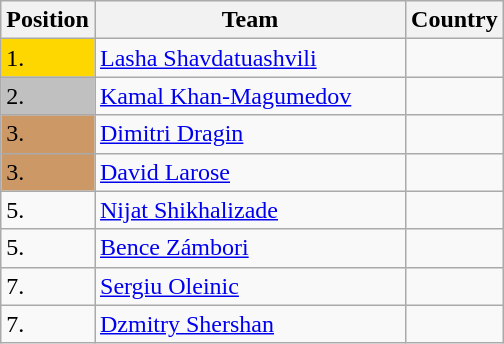<table class=wikitable>
<tr>
<th width=10>Position</th>
<th width=200>Team</th>
<th>Country</th>
</tr>
<tr>
<td bgcolor=gold>1.</td>
<td><a href='#'>Lasha Shavdatuashvili</a></td>
<td></td>
</tr>
<tr>
<td bgcolor="silver">2.</td>
<td><a href='#'>Kamal Khan-Magumedov</a></td>
<td></td>
</tr>
<tr>
<td bgcolor="CC9966">3.</td>
<td><a href='#'>Dimitri Dragin</a></td>
<td></td>
</tr>
<tr>
<td bgcolor="CC9966">3.</td>
<td><a href='#'>David Larose</a></td>
<td></td>
</tr>
<tr>
<td>5.</td>
<td><a href='#'>Nijat Shikhalizade</a></td>
<td></td>
</tr>
<tr>
<td>5.</td>
<td><a href='#'>Bence Zámbori</a></td>
<td></td>
</tr>
<tr>
<td>7.</td>
<td><a href='#'>Sergiu Oleinic</a></td>
<td></td>
</tr>
<tr>
<td>7.</td>
<td><a href='#'>Dzmitry Shershan</a></td>
<td></td>
</tr>
</table>
